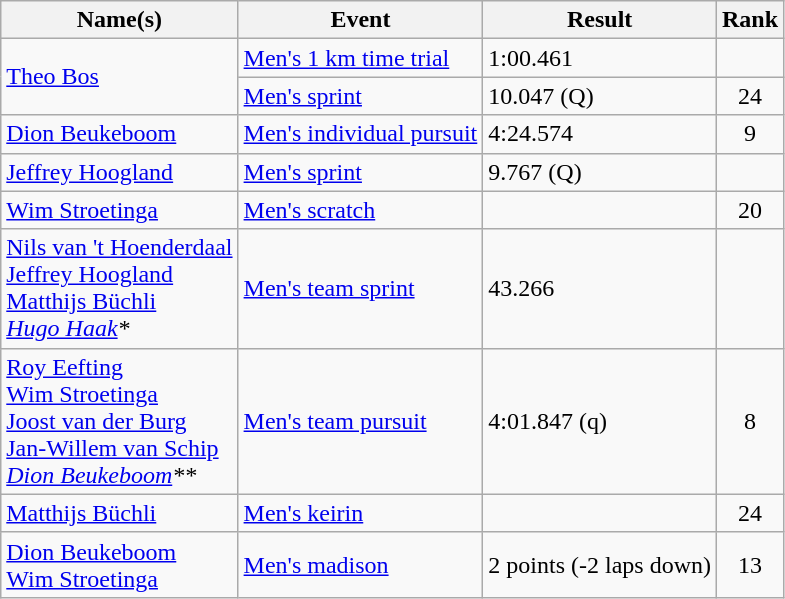<table class="wikitable sortable">
<tr>
<th>Name(s)</th>
<th>Event</th>
<th>Result</th>
<th>Rank</th>
</tr>
<tr>
<td rowspan=2><a href='#'>Theo Bos</a></td>
<td><a href='#'>Men's 1 km time trial</a></td>
<td>1:00.461</td>
<td align=center></td>
</tr>
<tr>
<td><a href='#'>Men's sprint</a></td>
<td>10.047 (Q)</td>
<td align=center>24</td>
</tr>
<tr>
<td><a href='#'>Dion Beukeboom</a></td>
<td><a href='#'>Men's individual pursuit</a></td>
<td>4:24.574</td>
<td align=center>9</td>
</tr>
<tr>
<td><a href='#'>Jeffrey Hoogland</a></td>
<td><a href='#'>Men's sprint</a></td>
<td>9.767 (Q)</td>
<td align=center></td>
</tr>
<tr>
<td><a href='#'>Wim Stroetinga</a></td>
<td><a href='#'>Men's scratch</a></td>
<td></td>
<td align=center>20</td>
</tr>
<tr>
<td><a href='#'>Nils van 't Hoenderdaal</a><br><a href='#'>Jeffrey Hoogland</a><br><a href='#'>Matthijs Büchli</a><br><em><a href='#'>Hugo Haak</a>*</em></td>
<td><a href='#'>Men's team sprint</a></td>
<td>43.266</td>
<td align=center></td>
</tr>
<tr>
<td><a href='#'>Roy Eefting</a><br><a href='#'>Wim Stroetinga</a><br><a href='#'>Joost van der Burg</a><br><a href='#'>Jan-Willem van Schip</a><br> <em><a href='#'>Dion Beukeboom</a>**</em></td>
<td><a href='#'>Men's team pursuit</a></td>
<td>4:01.847 (q)</td>
<td align=center>8</td>
</tr>
<tr>
<td><a href='#'>Matthijs Büchli</a></td>
<td><a href='#'>Men's keirin</a></td>
<td></td>
<td align=center>24</td>
</tr>
<tr>
<td><a href='#'>Dion Beukeboom</a><br><a href='#'>Wim Stroetinga</a></td>
<td><a href='#'>Men's madison</a></td>
<td>2 points (-2 laps down)</td>
<td align=center>13</td>
</tr>
</table>
